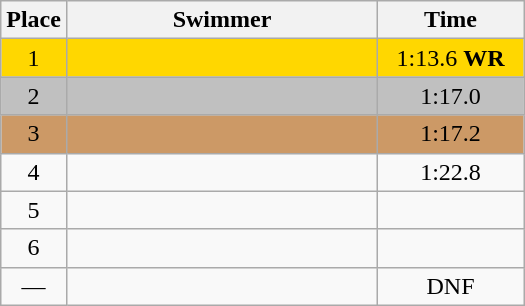<table class=wikitable style="text-align:center">
<tr>
<th>Place</th>
<th width=200>Swimmer</th>
<th width=90>Time</th>
</tr>
<tr bgcolor=gold>
<td>1</td>
<td align=left></td>
<td>1:13.6 <strong>WR</strong></td>
</tr>
<tr bgcolor=silver>
<td>2</td>
<td align=left></td>
<td>1:17.0</td>
</tr>
<tr bgcolor=cc9966>
<td>3</td>
<td align=left></td>
<td>1:17.2</td>
</tr>
<tr>
<td>4</td>
<td align=left></td>
<td>1:22.8</td>
</tr>
<tr>
<td>5</td>
<td align=left></td>
<td></td>
</tr>
<tr>
<td>6</td>
<td align=left></td>
<td></td>
</tr>
<tr>
<td>—</td>
<td align=left></td>
<td>DNF</td>
</tr>
</table>
